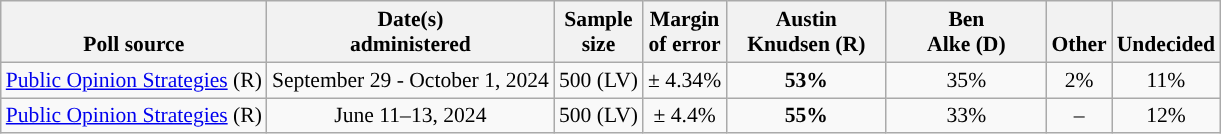<table class="wikitable" style="font-size:90%;text-align:center;">
<tr valign=bottom>
<th>Poll source</th>
<th>Date(s)<br>administered</th>
<th>Sample<br>size</th>
<th>Margin<br>of error</th>
<th style="width:100px;">Austin<br>Knudsen (R)</th>
<th style="width:100px;">Ben<br>Alke (D)</th>
<th>Other</th>
<th>Undecided</th>
</tr>
<tr>
<td style="text-align:left"><a href='#'>Public Opinion Strategies</a> (R)</td>
<td>September 29 - October 1, 2024</td>
<td>500 (LV)</td>
<td>± 4.34%</td>
<td><strong>53%</strong></td>
<td>35%</td>
<td>2%</td>
<td>11%</td>
</tr>
<tr>
<td style="text-align:left;"><a href='#'>Public Opinion Strategies</a> (R)</td>
<td>June 11–13, 2024</td>
<td>500 (LV)</td>
<td>± 4.4%</td>
<td><strong>55%</strong></td>
<td>33%</td>
<td>–</td>
<td>12%</td>
</tr>
</table>
